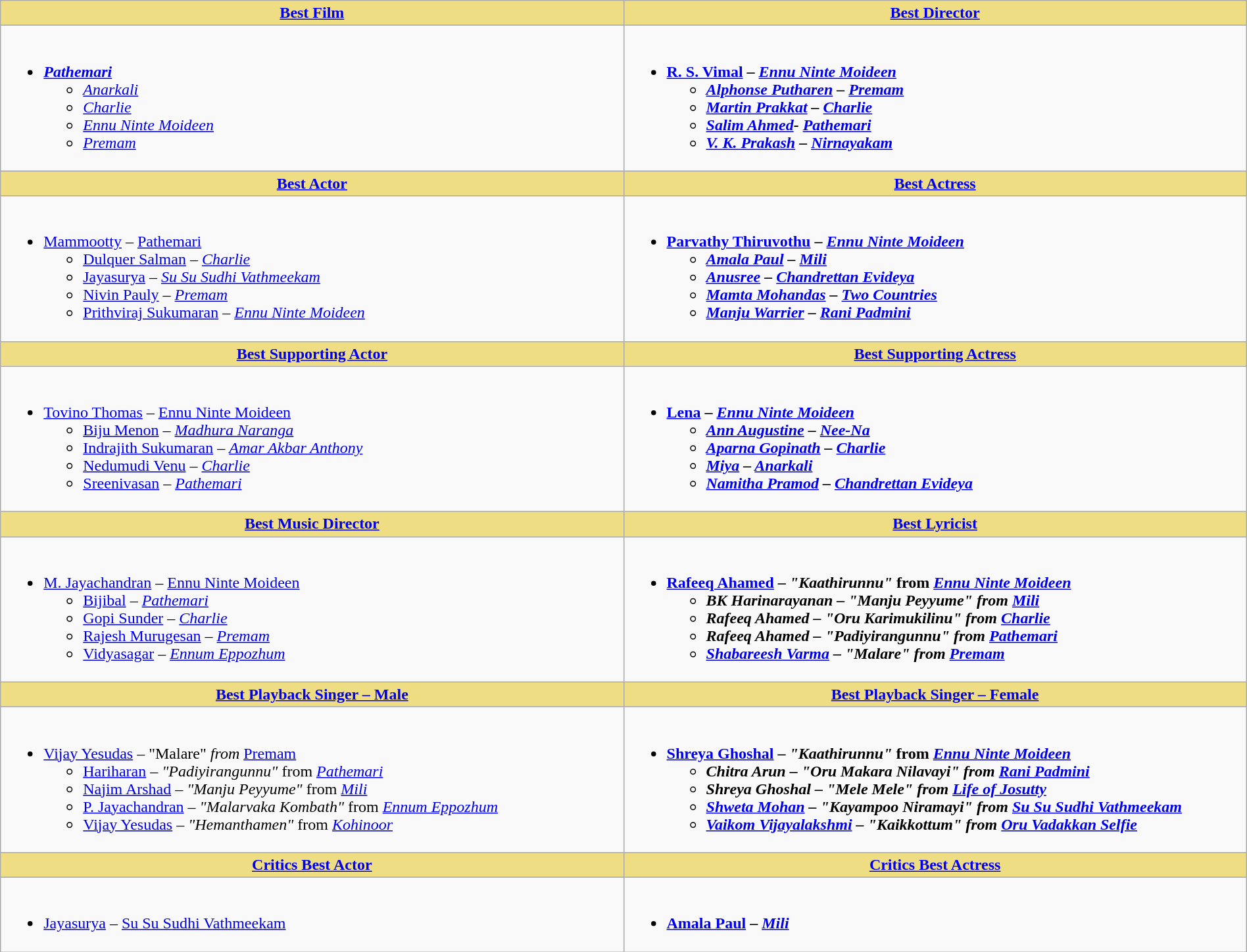<table class="wikitable" width=100% |>
<tr>
<th !  style="background:#eedd82; text-align:center; width:50%;"><a href='#'>Best Film</a></th>
<th !  style="background:#eedd82; text-align:center; width:50%;"><a href='#'>Best Director</a></th>
</tr>
<tr>
<td valign="top"><br><ul><li><strong><em><a href='#'>Pathemari</a></em></strong><ul><li><em><a href='#'>Anarkali</a></em></li><li><em><a href='#'>Charlie</a></em></li><li><em><a href='#'>Ennu Ninte Moideen</a></em></li><li><em><a href='#'>Premam</a></em></li></ul></li></ul></td>
<td valign="top"><br><ul><li><strong><a href='#'>R. S. Vimal</a> – <em><a href='#'>Ennu Ninte Moideen</a><strong><em><ul><li><a href='#'>Alphonse Putharen</a> – </em><a href='#'>Premam</a><em></li><li><a href='#'>Martin Prakkat</a> – </em><a href='#'>Charlie</a><em></li><li><a href='#'>Salim Ahmed</a>- </em><a href='#'>Pathemari</a><em></li><li><a href='#'>V. K. Prakash</a> – </em><a href='#'>Nirnayakam</a><em></li></ul></li></ul></td>
</tr>
<tr>
<th ! style="background:#eedd82; text-align:center;"><a href='#'>Best Actor</a></th>
<th ! style="background:#eedd82; text-align:center;"><a href='#'>Best Actress</a></th>
</tr>
<tr>
<td><br><ul><li></strong><a href='#'>Mammootty</a> – </em><a href='#'>Pathemari</a></em></strong><ul><li><a href='#'>Dulquer Salman</a> – <em><a href='#'>Charlie</a></em></li><li><a href='#'>Jayasurya</a> – <em><a href='#'>Su Su Sudhi Vathmeekam</a></em></li><li><a href='#'>Nivin Pauly</a> – <em><a href='#'>Premam</a></em></li><li><a href='#'>Prithviraj Sukumaran</a> – <em><a href='#'>Ennu Ninte Moideen</a></em></li></ul></li></ul></td>
<td><br><ul><li><strong><a href='#'>Parvathy Thiruvothu</a> – <em><a href='#'>Ennu Ninte Moideen</a><strong><em><ul><li><a href='#'>Amala Paul</a> – </em><a href='#'>Mili</a><em></li><li><a href='#'>Anusree</a> – </em><a href='#'>Chandrettan Evideya</a><em></li><li><a href='#'>Mamta Mohandas</a> – </em><a href='#'>Two Countries</a><em></li><li><a href='#'>Manju Warrier</a> – </em><a href='#'>Rani Padmini</a><em></li></ul></li></ul></td>
</tr>
<tr>
<th ! style="background:#eedd82; text-align:center;"><a href='#'>Best Supporting Actor</a></th>
<th ! style="background:#eedd82; text-align:center;"><a href='#'>Best Supporting Actress</a></th>
</tr>
<tr>
<td><br><ul><li></strong><a href='#'>Tovino Thomas</a> – </em><a href='#'>Ennu Ninte Moideen</a></em></strong><ul><li><a href='#'>Biju Menon</a> – <em><a href='#'>Madhura Naranga</a></em></li><li><a href='#'>Indrajith Sukumaran</a> – <em><a href='#'>Amar Akbar Anthony</a></em></li><li><a href='#'>Nedumudi Venu</a> – <em><a href='#'>Charlie</a></em></li><li><a href='#'>Sreenivasan</a> – <em><a href='#'>Pathemari</a></em></li></ul></li></ul></td>
<td><br><ul><li><strong><a href='#'>Lena</a> – <em><a href='#'>Ennu Ninte Moideen</a><strong><em><ul><li><a href='#'>Ann Augustine</a> – </em><a href='#'>Nee-Na</a><em></li><li><a href='#'>Aparna Gopinath</a> – </em><a href='#'>Charlie</a><em></li><li><a href='#'>Miya</a> – </em><a href='#'>Anarkali</a><em></li><li><a href='#'>Namitha Pramod</a> – </em><a href='#'>Chandrettan Evideya</a><em></li></ul></li></ul></td>
</tr>
<tr>
<th ! style="background:#eedd82; text-align:center;"><a href='#'>Best Music Director</a></th>
<th ! style="background:#eedd82; text-align:center;"><a href='#'>Best Lyricist</a></th>
</tr>
<tr>
<td><br><ul><li></strong><a href='#'>M. Jayachandran</a> – </em><a href='#'>Ennu Ninte Moideen</a></em></strong><ul><li><a href='#'>Bijibal</a> – <em><a href='#'>Pathemari</a></em></li><li><a href='#'>Gopi Sunder</a> –  <em><a href='#'>Charlie</a></em></li><li><a href='#'>Rajesh Murugesan</a>  – <em><a href='#'>Premam</a></em></li><li><a href='#'>Vidyasagar</a> – <em><a href='#'>Ennum Eppozhum</a></em></li></ul></li></ul></td>
<td><br><ul><li><strong><a href='#'>Rafeeq Ahamed</a> – <em>"Kaathirunnu"</em> from <em><a href='#'>Ennu Ninte Moideen</a><strong><em><ul><li>BK Harinarayanan – </em>"Manju Peyyume"<em> from </em><a href='#'>Mili</a><em></li><li>Rafeeq Ahamed – </em>"Oru Karimukilinu"<em> from </em><a href='#'>Charlie</a><em></li><li>Rafeeq Ahamed – </em>"Padiyirangunnu"<em> from </em><a href='#'>Pathemari</a><em></li><li><a href='#'>Shabareesh Varma</a> – </em>"Malare"<em> from </em><a href='#'>Premam</a><em></li></ul></li></ul></td>
</tr>
<tr>
<th ! style="background:#eedd82; text-align:center;"><a href='#'>Best Playback Singer – Male</a></th>
<th ! style="background:#eedd82; text-align:center;"><a href='#'>Best Playback Singer – Female</a></th>
</tr>
<tr>
<td><br><ul><li></strong><a href='#'>Vijay Yesudas</a> – </em>"Malare"<em> from </em><a href='#'>Premam</a></em></strong><ul><li><a href='#'>Hariharan</a> – <em>"Padiyirangunnu"</em> from <em><a href='#'>Pathemari</a></em></li><li><a href='#'>Najim Arshad</a> – <em>"Manju Peyyume"</em> from <em><a href='#'>Mili</a></em></li><li><a href='#'>P. Jayachandran</a> – <em>"Malarvaka Kombath"</em> from <em><a href='#'>Ennum Eppozhum</a></em></li><li><a href='#'>Vijay Yesudas</a> – <em>"Hemanthamen"</em> from <em><a href='#'>Kohinoor</a></em></li></ul></li></ul></td>
<td><br><ul><li><strong><a href='#'>Shreya Ghoshal</a> – <em>"Kaathirunnu"</em> from <em><a href='#'>Ennu Ninte Moideen</a><strong><em><ul><li>Chitra Arun – </em>"Oru Makara Nilavayi"<em> from </em><a href='#'>Rani Padmini</a><em></li><li>Shreya Ghoshal – </em>"Mele Mele"<em> from </em><a href='#'>Life of Josutty</a><em></li><li><a href='#'>Shweta Mohan</a> – </em>"Kayampoo Niramayi"<em> from </em><a href='#'>Su Su Sudhi Vathmeekam</a><em></li><li><a href='#'>Vaikom Vijayalakshmi</a> – </em>"Kaikkottum"<em> from </em><a href='#'>Oru Vadakkan Selfie</a><em></li></ul></li></ul></td>
</tr>
<tr>
<th ! style="background:#eedd82; text-align:center;"><a href='#'>Critics Best Actor</a></th>
<th ! style="background:#eedd82; text-align:center;"><a href='#'></strong>Critics Best Actress<strong></a></th>
</tr>
<tr>
<td><br><ul><li></strong><a href='#'>Jayasurya</a><strong> </strong>– </em><a href='#'>Su Su Sudhi Vathmeekam</a></em></strong></li></ul></td>
<td><br><ul><li><strong><a href='#'>Amala Paul</a></strong> <strong>– <em><a href='#'>Mili</a><strong><em></li></ul></td>
</tr>
</table>
